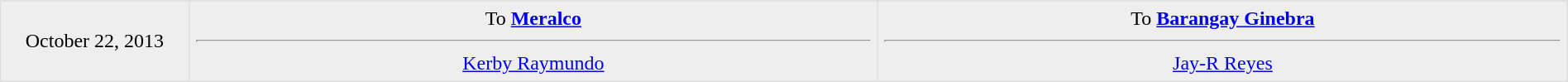<table border=1 style="border-collapse:collapse; text-align: center; width: 100%" bordercolor="#DFDFDF"  cellpadding="5">
<tr>
</tr>
<tr bgcolor="eeeeee">
<td style="width:12%">October 22, 2013</td>
<td style="width:44%" valign="top">To <strong><a href='#'>Meralco</a></strong><hr><a href='#'>Kerby Raymundo</a></td>
<td style="width:44%" valign="top">To <strong><a href='#'>Barangay Ginebra</a></strong><hr><a href='#'>Jay-R Reyes</a></td>
</tr>
</table>
